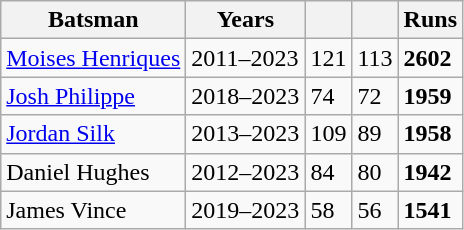<table class="wikitable">
<tr>
<th>Batsman</th>
<th>Years</th>
<th></th>
<th></th>
<th>Runs</th>
</tr>
<tr>
<td><a href='#'>Moises Henriques</a></td>
<td>2011–2023</td>
<td>121</td>
<td>113</td>
<td><strong>2602</strong></td>
</tr>
<tr>
<td><a href='#'>Josh Philippe</a></td>
<td>2018–2023</td>
<td>74</td>
<td>72</td>
<td><strong>1959</strong></td>
</tr>
<tr>
<td><a href='#'>Jordan Silk</a></td>
<td>2013–2023</td>
<td>109</td>
<td>89</td>
<td><strong>1958</strong></td>
</tr>
<tr>
<td>Daniel Hughes</td>
<td>2012–2023</td>
<td>84</td>
<td>80</td>
<td><strong>1942</strong></td>
</tr>
<tr>
<td>James Vince</td>
<td>2019–2023</td>
<td>58</td>
<td>56</td>
<td><strong>1541</strong></td>
</tr>
</table>
